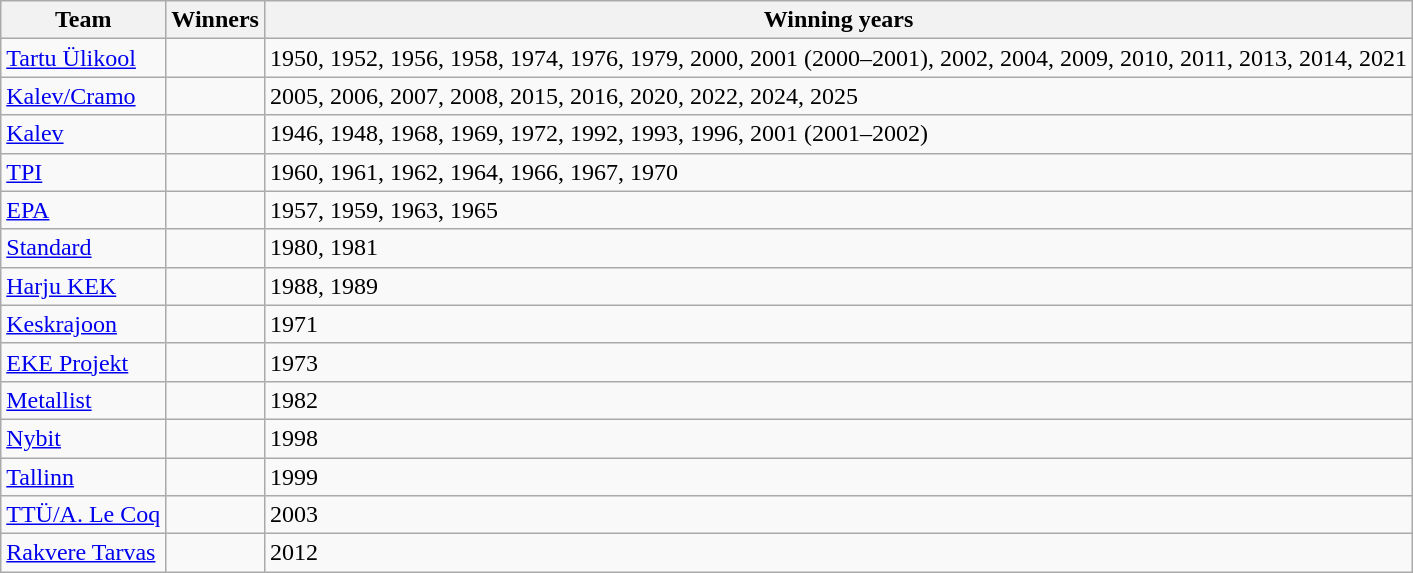<table class="wikitable">
<tr>
<th>Team</th>
<th>Winners</th>
<th>Winning years</th>
</tr>
<tr>
<td><a href='#'>Tartu Ülikool</a></td>
<td></td>
<td>1950, 1952, 1956, 1958, 1974, 1976, 1979, 2000, 2001 (2000–2001), 2002, 2004, 2009, 2010, 2011, 2013, 2014, 2021</td>
</tr>
<tr>
<td><a href='#'>Kalev/Cramo</a></td>
<td></td>
<td>2005, 2006, 2007, 2008, 2015, 2016, 2020, 2022, 2024, 2025</td>
</tr>
<tr>
<td><a href='#'>Kalev</a></td>
<td></td>
<td>1946, 1948, 1968, 1969, 1972, 1992, 1993, 1996, 2001 (2001–2002)</td>
</tr>
<tr>
<td><a href='#'>TPI</a></td>
<td></td>
<td>1960, 1961, 1962, 1964, 1966, 1967, 1970</td>
</tr>
<tr>
<td><a href='#'>EPA</a></td>
<td></td>
<td>1957, 1959, 1963, 1965</td>
</tr>
<tr>
<td><a href='#'>Standard</a></td>
<td></td>
<td>1980, 1981</td>
</tr>
<tr>
<td><a href='#'>Harju KEK</a></td>
<td></td>
<td>1988, 1989</td>
</tr>
<tr>
<td><a href='#'>Keskrajoon</a></td>
<td></td>
<td>1971</td>
</tr>
<tr>
<td><a href='#'>EKE Projekt</a></td>
<td></td>
<td>1973</td>
</tr>
<tr>
<td><a href='#'>Metallist</a></td>
<td></td>
<td>1982</td>
</tr>
<tr>
<td><a href='#'>Nybit</a></td>
<td></td>
<td>1998</td>
</tr>
<tr>
<td><a href='#'>Tallinn</a></td>
<td></td>
<td>1999</td>
</tr>
<tr>
<td><a href='#'>TTÜ/A. Le Coq</a></td>
<td></td>
<td>2003</td>
</tr>
<tr>
<td><a href='#'>Rakvere Tarvas</a></td>
<td></td>
<td>2012</td>
</tr>
</table>
